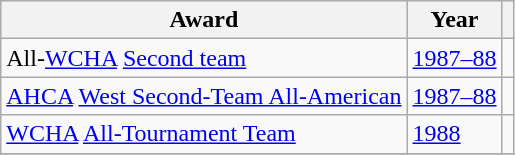<table class="wikitable">
<tr>
<th>Award</th>
<th>Year</th>
<th></th>
</tr>
<tr>
<td>All-<a href='#'>WCHA</a> <a href='#'>Second team</a></td>
<td><a href='#'>1987–88</a></td>
<td></td>
</tr>
<tr>
<td><a href='#'>AHCA</a> <a href='#'>West Second-Team All-American</a></td>
<td><a href='#'>1987–88</a></td>
<td></td>
</tr>
<tr>
<td><a href='#'>WCHA</a> <a href='#'>All-Tournament Team</a></td>
<td><a href='#'>1988</a></td>
<td></td>
</tr>
<tr>
</tr>
</table>
